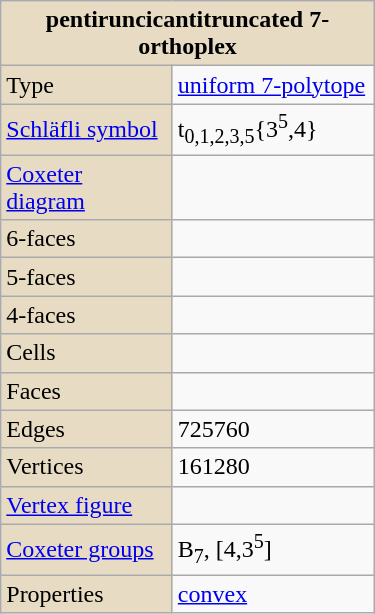<table class="wikitable" align="right" style="margin-left:10px" width="250">
<tr>
<th style="background:#e7dcc3;" colspan="2">pentiruncicantitruncated 7-orthoplex</th>
</tr>
<tr>
<td style="background:#e7dcc3;">Type</td>
<td><a href='#'>uniform 7-polytope</a></td>
</tr>
<tr>
<td style="background:#e7dcc3;"><a href='#'>Schläfli symbol</a></td>
<td>t<sub>0,1,2,3,5</sub>{3<sup>5</sup>,4}</td>
</tr>
<tr>
<td style="background:#e7dcc3;"><a href='#'>Coxeter diagram</a></td>
<td><br></td>
</tr>
<tr>
<td style="background:#e7dcc3;">6-faces</td>
<td></td>
</tr>
<tr>
<td style="background:#e7dcc3;">5-faces</td>
<td></td>
</tr>
<tr>
<td style="background:#e7dcc3;">4-faces</td>
<td></td>
</tr>
<tr>
<td style="background:#e7dcc3;">Cells</td>
<td></td>
</tr>
<tr>
<td style="background:#e7dcc3;">Faces</td>
<td></td>
</tr>
<tr>
<td style="background:#e7dcc3;">Edges</td>
<td>725760</td>
</tr>
<tr>
<td style="background:#e7dcc3;">Vertices</td>
<td>161280</td>
</tr>
<tr>
<td style="background:#e7dcc3;"><a href='#'>Vertex figure</a></td>
<td></td>
</tr>
<tr>
<td style="background:#e7dcc3;"><a href='#'>Coxeter groups</a></td>
<td>B<sub>7</sub>, [4,3<sup>5</sup>]</td>
</tr>
<tr>
<td style="background:#e7dcc3;">Properties</td>
<td><a href='#'>convex</a></td>
</tr>
</table>
